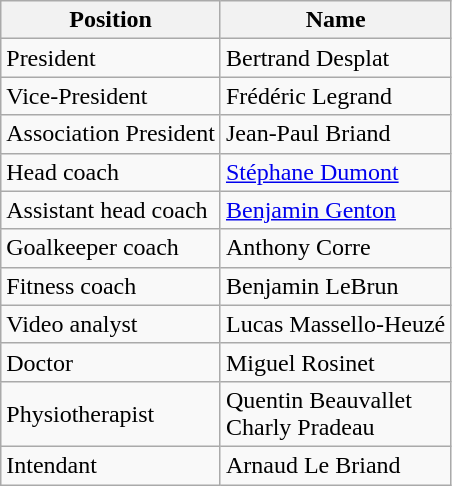<table class="wikitable">
<tr>
<th>Position</th>
<th>Name</th>
</tr>
<tr>
<td>President</td>
<td>Bertrand Desplat</td>
</tr>
<tr>
<td>Vice-President</td>
<td>Frédéric Legrand</td>
</tr>
<tr>
<td>Association President</td>
<td>Jean-Paul Briand</td>
</tr>
<tr>
<td>Head coach</td>
<td><a href='#'>Stéphane Dumont</a></td>
</tr>
<tr>
<td>Assistant head coach</td>
<td><a href='#'>Benjamin Genton</a></td>
</tr>
<tr>
<td>Goalkeeper coach</td>
<td>Anthony Corre</td>
</tr>
<tr>
<td>Fitness coach</td>
<td>Benjamin LeBrun</td>
</tr>
<tr>
<td>Video analyst</td>
<td>Lucas Massello-Heuzé</td>
</tr>
<tr>
<td>Doctor</td>
<td>Miguel Rosinet</td>
</tr>
<tr>
<td>Physiotherapist</td>
<td>Quentin Beauvallet <br> Charly Pradeau</td>
</tr>
<tr>
<td>Intendant</td>
<td>Arnaud Le Briand</td>
</tr>
</table>
